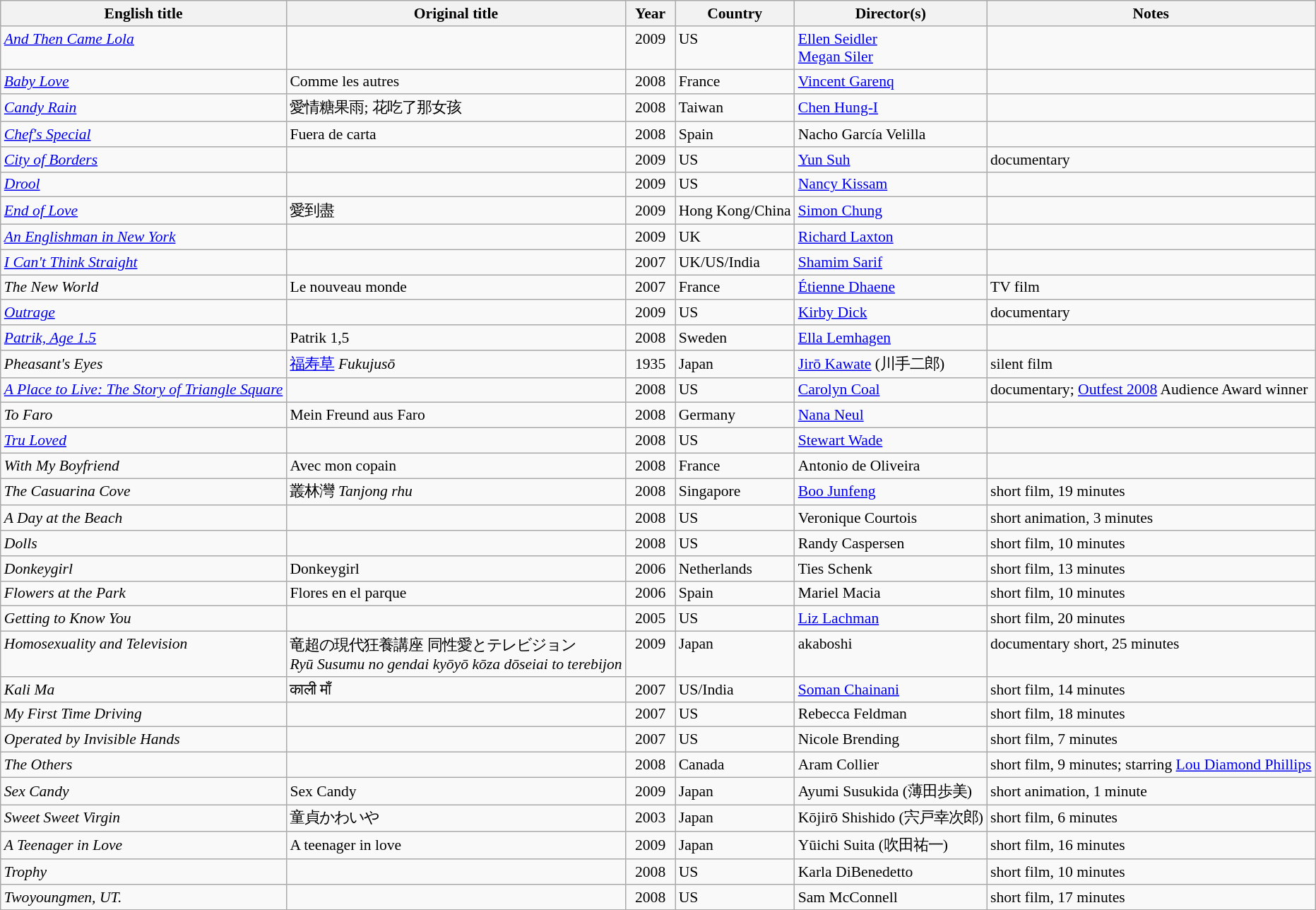<table class="wikitable" style="font-size: 90%;">
<tr>
<th>English title</th>
<th>Original title</th>
<th style="width:40px;">Year</th>
<th>Country</th>
<th>Director(s)</th>
<th>Notes</th>
</tr>
<tr valign="top">
<td><em><a href='#'>And Then Came Lola</a></em></td>
<td></td>
<td style="text-align:center;">2009</td>
<td>US</td>
<td><a href='#'>Ellen Seidler</a> <br> <a href='#'>Megan Siler</a></td>
<td></td>
</tr>
<tr>
<td><em><a href='#'>Baby Love</a></em></td>
<td>Comme les autres</td>
<td style="text-align:center;">2008</td>
<td>France</td>
<td><a href='#'>Vincent Garenq</a></td>
<td></td>
</tr>
<tr>
<td><em><a href='#'>Candy Rain</a></em></td>
<td>愛情糖果雨; 花吃了那女孩</td>
<td style="text-align:center;">2008</td>
<td>Taiwan</td>
<td><a href='#'>Chen Hung-I</a></td>
<td></td>
</tr>
<tr>
<td><em><a href='#'>Chef's Special</a></em></td>
<td>Fuera de carta</td>
<td style="text-align:center;">2008</td>
<td>Spain</td>
<td>Nacho García Velilla</td>
<td></td>
</tr>
<tr>
<td><em><a href='#'>City of Borders</a></em></td>
<td></td>
<td style="text-align:center;">2009</td>
<td>US</td>
<td><a href='#'>Yun Suh</a></td>
<td>documentary</td>
</tr>
<tr>
<td><em><a href='#'>Drool</a></em></td>
<td></td>
<td style="text-align:center;">2009</td>
<td>US</td>
<td><a href='#'>Nancy Kissam</a></td>
<td></td>
</tr>
<tr>
<td><em><a href='#'>End of Love</a></em></td>
<td>愛到盡</td>
<td style="text-align:center;">2009</td>
<td>Hong Kong/China</td>
<td><a href='#'>Simon Chung</a></td>
<td></td>
</tr>
<tr>
<td><em><a href='#'>An Englishman in New York</a></em></td>
<td></td>
<td style="text-align:center;">2009</td>
<td>UK</td>
<td><a href='#'>Richard Laxton</a></td>
<td></td>
</tr>
<tr>
<td><em><a href='#'>I Can't Think Straight</a></em></td>
<td></td>
<td style="text-align:center;">2007</td>
<td>UK/US/India</td>
<td><a href='#'>Shamim Sarif</a></td>
<td></td>
</tr>
<tr>
<td><em>The New World</em></td>
<td>Le nouveau monde</td>
<td style="text-align:center;">2007</td>
<td>France</td>
<td><a href='#'>Étienne Dhaene</a></td>
<td>TV film</td>
</tr>
<tr>
<td><em><a href='#'>Outrage</a></em></td>
<td></td>
<td style="text-align:center;">2009</td>
<td>US</td>
<td><a href='#'>Kirby Dick</a></td>
<td>documentary</td>
</tr>
<tr>
<td><em><a href='#'>Patrik, Age 1.5</a></em></td>
<td>Patrik 1,5</td>
<td style="text-align:center;">2008</td>
<td>Sweden</td>
<td><a href='#'>Ella Lemhagen</a></td>
<td></td>
</tr>
<tr>
<td><em>Pheasant's Eyes</em></td>
<td><a href='#'>福寿草</a> <em>Fukujusō</em></td>
<td style="text-align:center;">1935</td>
<td>Japan</td>
<td><a href='#'>Jirō Kawate</a> (川手二郎)</td>
<td>silent film</td>
</tr>
<tr>
<td><em><a href='#'>A Place to Live: The Story of Triangle Square</a></em></td>
<td></td>
<td style="text-align:center;">2008</td>
<td>US</td>
<td><a href='#'>Carolyn Coal</a></td>
<td>documentary; <a href='#'>Outfest 2008</a> Audience Award winner</td>
</tr>
<tr>
<td><em>To Faro</em></td>
<td>Mein Freund aus Faro</td>
<td style="text-align:center;">2008</td>
<td>Germany</td>
<td><a href='#'>Nana Neul</a></td>
<td></td>
</tr>
<tr>
<td><em><a href='#'>Tru Loved</a></em></td>
<td></td>
<td style="text-align:center;">2008</td>
<td>US</td>
<td><a href='#'>Stewart Wade</a></td>
<td></td>
</tr>
<tr>
<td><em>With My Boyfriend</em></td>
<td>Avec mon copain</td>
<td style="text-align:center;">2008</td>
<td>France</td>
<td>Antonio de Oliveira</td>
<td></td>
</tr>
<tr>
<td><em>The Casuarina Cove</em></td>
<td>叢林灣 <em>Tanjong rhu</em></td>
<td style="text-align:center;">2008</td>
<td>Singapore</td>
<td><a href='#'>Boo Junfeng</a></td>
<td>short film, 19 minutes</td>
</tr>
<tr>
<td><em>A Day at the Beach</em></td>
<td></td>
<td style="text-align:center;">2008</td>
<td>US</td>
<td>Veronique Courtois</td>
<td>short animation, 3 minutes</td>
</tr>
<tr>
<td><em>Dolls</em></td>
<td></td>
<td style="text-align:center;">2008</td>
<td>US</td>
<td>Randy Caspersen</td>
<td>short film, 10 minutes</td>
</tr>
<tr>
<td><em>Donkeygirl</em></td>
<td>Donkeygirl</td>
<td style="text-align:center;">2006</td>
<td>Netherlands</td>
<td>Ties Schenk</td>
<td>short film, 13 minutes</td>
</tr>
<tr>
<td><em>Flowers at the Park</em></td>
<td>Flores en el parque</td>
<td style="text-align:center;">2006</td>
<td>Spain</td>
<td>Mariel Macia</td>
<td>short film, 10 minutes</td>
</tr>
<tr>
<td><em>Getting to Know You</em></td>
<td></td>
<td style="text-align:center;">2005</td>
<td>US</td>
<td><a href='#'>Liz Lachman</a></td>
<td>short film, 20 minutes</td>
</tr>
<tr valign="top">
<td><em>Homosexuality and Television</em></td>
<td>竜超の現代狂養講座 同性愛とテレビジョン <br> <em>Ryū Susumu no gendai kyōyō kōza dōseiai to terebijon</em></td>
<td style="text-align:center;">2009</td>
<td>Japan</td>
<td>akaboshi</td>
<td>documentary short, 25 minutes</td>
</tr>
<tr>
<td><em>Kali Ma</em></td>
<td>काली माँ</td>
<td style="text-align:center;">2007</td>
<td>US/India</td>
<td><a href='#'>Soman Chainani</a></td>
<td>short film, 14 minutes</td>
</tr>
<tr>
<td><em>My First Time Driving</em></td>
<td></td>
<td style="text-align:center;">2007</td>
<td>US</td>
<td>Rebecca Feldman</td>
<td>short film, 18 minutes</td>
</tr>
<tr>
<td><em>Operated by Invisible Hands</em></td>
<td></td>
<td style="text-align:center;">2007</td>
<td>US</td>
<td>Nicole Brending</td>
<td>short film, 7 minutes</td>
</tr>
<tr>
<td><em>The Others</em></td>
<td></td>
<td style="text-align:center;">2008</td>
<td>Canada</td>
<td>Aram Collier</td>
<td>short film, 9 minutes; starring <a href='#'>Lou Diamond Phillips</a></td>
</tr>
<tr>
<td><em>Sex Candy</em></td>
<td>Sex Candy</td>
<td style="text-align:center;">2009</td>
<td>Japan</td>
<td>Ayumi Susukida (薄田歩美)</td>
<td>short animation, 1 minute</td>
</tr>
<tr>
<td><em>Sweet Sweet Virgin</em></td>
<td>童貞かわいや</td>
<td style="text-align:center;">2003</td>
<td>Japan</td>
<td>Kōjirō Shishido (宍戸幸次郎)</td>
<td>short film, 6 minutes</td>
</tr>
<tr>
<td><em>A Teenager in Love</em></td>
<td>A teenager in love</td>
<td style="text-align:center;">2009</td>
<td>Japan</td>
<td>Yūichi Suita (吹田祐一)</td>
<td>short film, 16 minutes</td>
</tr>
<tr>
<td><em>Trophy</em></td>
<td></td>
<td style="text-align:center;">2008</td>
<td>US</td>
<td>Karla DiBenedetto</td>
<td>short film, 10 minutes</td>
</tr>
<tr>
<td><em>Twoyoungmen, UT.</em></td>
<td></td>
<td style="text-align:center;">2008</td>
<td>US</td>
<td>Sam McConnell</td>
<td>short film, 17 minutes</td>
</tr>
</table>
